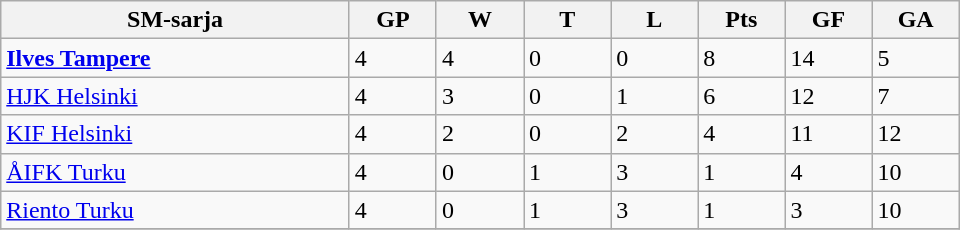<table class="wikitable" style="width: 40em;">
<tr>
<th bgcolor="#DDDDFF" width="20%">SM-sarja</th>
<th bgcolor="#DDDDFF" width="5%">GP</th>
<th bgcolor="#DDDDFF" width="5%">W</th>
<th bgcolor="#DDDDFF" width="5%">T</th>
<th bgcolor="#DDDDFF" width="5%">L</th>
<th bgcolor="#DDDDFF" width="5%">Pts</th>
<th bgcolor="#DDDDFF" width="5%">GF</th>
<th bgcolor="#DDDDFF" width="5%">GA</th>
</tr>
<tr>
<td><strong><a href='#'>Ilves Tampere</a></strong></td>
<td>4</td>
<td>4</td>
<td>0</td>
<td>0</td>
<td>8</td>
<td>14</td>
<td>5</td>
</tr>
<tr>
<td><a href='#'>HJK Helsinki</a></td>
<td>4</td>
<td>3</td>
<td>0</td>
<td>1</td>
<td>6</td>
<td>12</td>
<td>7</td>
</tr>
<tr>
<td><a href='#'>KIF Helsinki</a></td>
<td>4</td>
<td>2</td>
<td>0</td>
<td>2</td>
<td>4</td>
<td>11</td>
<td>12</td>
</tr>
<tr>
<td><a href='#'>ÅIFK Turku</a></td>
<td>4</td>
<td>0</td>
<td>1</td>
<td>3</td>
<td>1</td>
<td>4</td>
<td>10</td>
</tr>
<tr>
<td><a href='#'>Riento Turku</a></td>
<td>4</td>
<td>0</td>
<td>1</td>
<td>3</td>
<td>1</td>
<td>3</td>
<td>10</td>
</tr>
<tr>
</tr>
</table>
